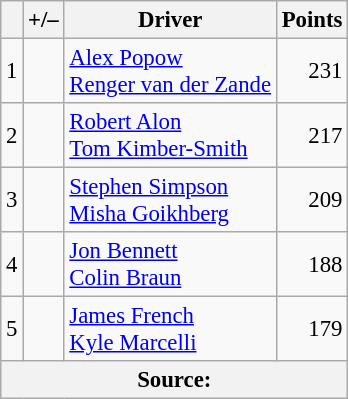<table class="wikitable" style="font-size: 95%;">
<tr>
<th scope="col"></th>
<th scope="col">+/–</th>
<th scope="col">Driver</th>
<th scope="col">Points</th>
</tr>
<tr>
<td align=center>1</td>
<td align="left"></td>
<td> <a href='#'>Alex Popow</a><br> <a href='#'>Renger van der Zande</a></td>
<td align=right>231</td>
</tr>
<tr>
<td align=center>2</td>
<td align="left"></td>
<td> <a href='#'>Robert Alon</a><br> <a href='#'>Tom Kimber-Smith</a></td>
<td align=right>217</td>
</tr>
<tr>
<td align=center>3</td>
<td align="left"></td>
<td> <a href='#'>Stephen Simpson</a><br> <a href='#'>Misha Goikhberg</a></td>
<td align=right>209</td>
</tr>
<tr>
<td align=center>4</td>
<td align="left"></td>
<td> <a href='#'>Jon Bennett</a><br> <a href='#'>Colin Braun</a></td>
<td align=right>188</td>
</tr>
<tr>
<td align=center>5</td>
<td align="left"></td>
<td> <a href='#'>James French</a><br> <a href='#'>Kyle Marcelli</a></td>
<td align=right>179</td>
</tr>
<tr>
<th colspan=5>Source:</th>
</tr>
</table>
